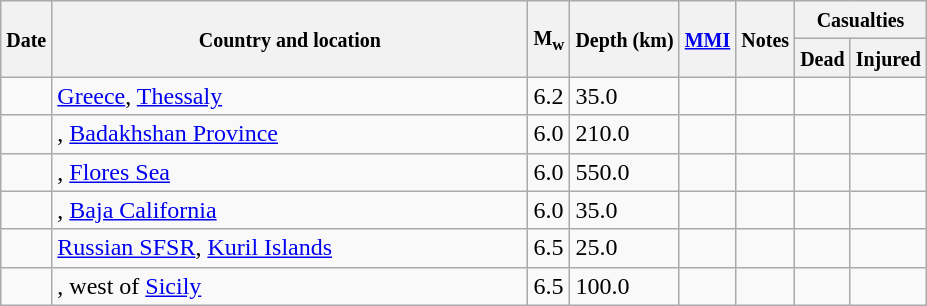<table class="wikitable sortable sort-under" style="border:1px black; margin-left:1em;">
<tr>
<th rowspan="2"><small>Date</small></th>
<th rowspan="2" style="width: 310px"><small>Country and location</small></th>
<th rowspan="2"><small>M<sub>w</sub></small></th>
<th rowspan="2"><small>Depth (km)</small></th>
<th rowspan="2"><small><a href='#'>MMI</a></small></th>
<th rowspan="2" class="unsortable"><small>Notes</small></th>
<th colspan="2"><small>Casualties</small></th>
</tr>
<tr>
<th><small>Dead</small></th>
<th><small>Injured</small></th>
</tr>
<tr>
<td></td>
<td> <a href='#'>Greece</a>, <a href='#'>Thessaly</a></td>
<td>6.2</td>
<td>35.0</td>
<td></td>
<td></td>
<td></td>
<td></td>
</tr>
<tr>
<td></td>
<td>, <a href='#'>Badakhshan Province</a></td>
<td>6.0</td>
<td>210.0</td>
<td></td>
<td></td>
<td></td>
<td></td>
</tr>
<tr>
<td></td>
<td>, <a href='#'>Flores Sea</a></td>
<td>6.0</td>
<td>550.0</td>
<td></td>
<td></td>
<td></td>
<td></td>
</tr>
<tr>
<td></td>
<td>, <a href='#'>Baja California</a></td>
<td>6.0</td>
<td>35.0</td>
<td></td>
<td></td>
<td></td>
<td></td>
</tr>
<tr>
<td></td>
<td> <a href='#'>Russian SFSR</a>, <a href='#'>Kuril Islands</a></td>
<td>6.5</td>
<td>25.0</td>
<td></td>
<td></td>
<td></td>
<td></td>
</tr>
<tr>
<td></td>
<td>, west of <a href='#'>Sicily</a></td>
<td>6.5</td>
<td>100.0</td>
<td></td>
<td></td>
<td></td>
<td></td>
</tr>
</table>
